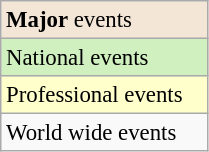<table class="wikitable" style="font-size:95%;" width=11%>
<tr style="background:#f3e6d7;">
<td><strong>Major</strong> events</td>
</tr>
<tr style="background:#d0f0c0">
<td>National events</td>
</tr>
<tr style="background:#ffc;">
<td>Professional events</td>
</tr>
<tr>
<td>World wide events</td>
</tr>
</table>
